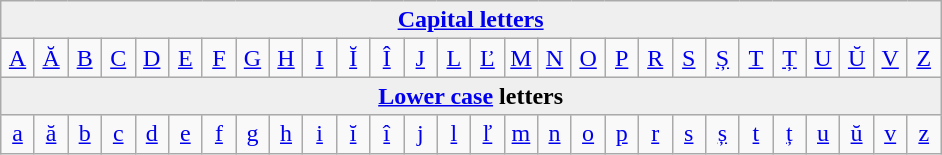<table class=wikitable style=text-align:center>
<tr>
<td bgcolor="#EFEFEF" colspan="28"><strong><a href='#'>Capital letters</a></strong></td>
</tr>
<tr>
<td width=15><a href='#'>A</a></td>
<td width=15><a href='#'>Ă</a></td>
<td width=15><a href='#'>B</a></td>
<td width=15><a href='#'>C</a></td>
<td width=15><a href='#'>D</a></td>
<td width=15><a href='#'>E</a></td>
<td width=15><a href='#'>F</a></td>
<td width=15><a href='#'>G</a></td>
<td width=15><a href='#'>H</a></td>
<td width=15><a href='#'>I</a></td>
<td width=15><a href='#'>Ĭ</a></td>
<td width=15><a href='#'>Î</a></td>
<td width=15><a href='#'>J</a></td>
<td width=15><a href='#'>L</a></td>
<td width=15><a href='#'>Ľ</a></td>
<td width=15><a href='#'>M</a></td>
<td width=15><a href='#'>N</a></td>
<td width=15><a href='#'>O</a></td>
<td width=15><a href='#'>P</a></td>
<td width=15><a href='#'>R</a></td>
<td width=15><a href='#'>S</a></td>
<td width=15><a href='#'>Ș</a></td>
<td width=15><a href='#'>T</a></td>
<td width=15><a href='#'>Ț</a></td>
<td width=15><a href='#'>U</a></td>
<td width=15><a href='#'>Ŭ</a></td>
<td width=15><a href='#'>V</a></td>
<td width=15><a href='#'>Z</a></td>
</tr>
<tr>
<td bgcolor="#EFEFEF" colspan="28"><strong><a href='#'>Lower case</a> letters</strong></td>
</tr>
<tr>
<td><a href='#'>a</a></td>
<td><a href='#'>ă</a></td>
<td><a href='#'>b</a></td>
<td><a href='#'>c</a></td>
<td><a href='#'>d</a></td>
<td><a href='#'>e</a></td>
<td><a href='#'>f</a></td>
<td><a href='#'>g</a></td>
<td><a href='#'>h</a></td>
<td><a href='#'>i</a></td>
<td><a href='#'>ĭ</a></td>
<td><a href='#'>î</a></td>
<td><a href='#'>j</a></td>
<td><a href='#'>l</a></td>
<td><a href='#'>ľ</a></td>
<td><a href='#'>m</a></td>
<td><a href='#'>n</a></td>
<td><a href='#'>o</a></td>
<td><a href='#'>p</a></td>
<td><a href='#'>r</a></td>
<td><a href='#'>s</a></td>
<td><a href='#'>ș</a></td>
<td><a href='#'>t</a></td>
<td><a href='#'>ț</a></td>
<td><a href='#'>u</a></td>
<td><a href='#'>ŭ</a></td>
<td><a href='#'>v</a></td>
<td><a href='#'>z</a></td>
</tr>
</table>
